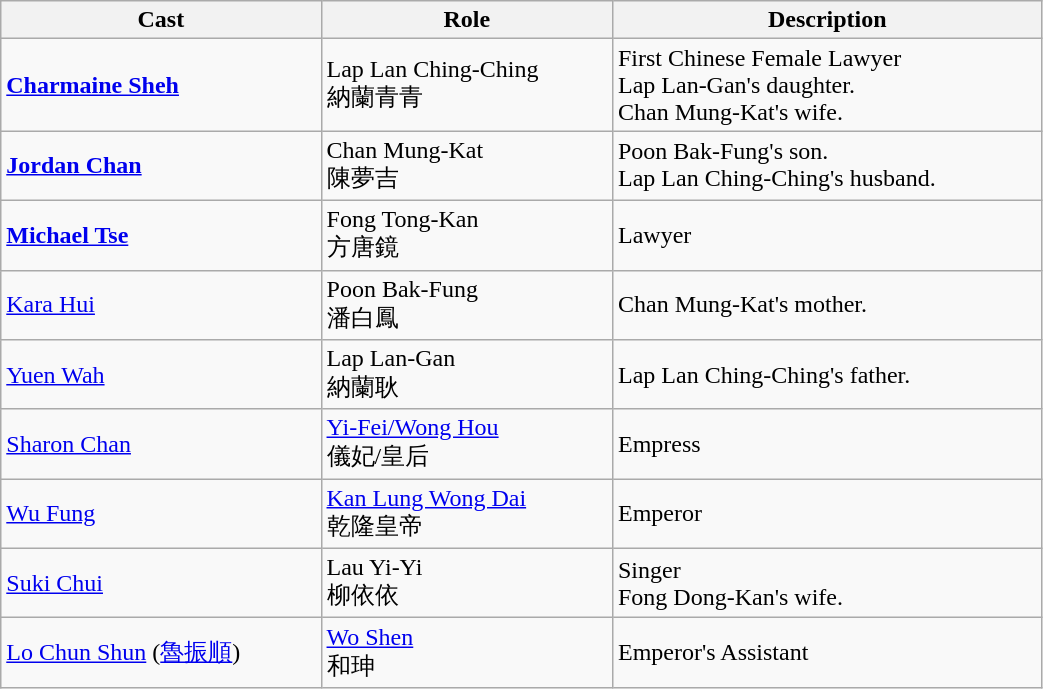<table class="wikitable" width="55%">
<tr>
<th>Cast</th>
<th>Role</th>
<th>Description</th>
</tr>
<tr>
<td><strong><a href='#'>Charmaine Sheh</a></strong></td>
<td>Lap Lan Ching-Ching <br> 納蘭青青</td>
<td>First Chinese Female Lawyer <br> Lap Lan-Gan's daughter. <br> Chan Mung-Kat's wife.</td>
</tr>
<tr>
<td><strong><a href='#'>Jordan Chan</a></strong></td>
<td>Chan Mung-Kat <br> 陳夢吉</td>
<td>Poon Bak-Fung's son. <br> Lap Lan Ching-Ching's husband.</td>
</tr>
<tr>
<td><strong><a href='#'>Michael Tse</a></strong></td>
<td>Fong Tong-Kan <br> 方唐鏡</td>
<td>Lawyer</td>
</tr>
<tr>
<td><a href='#'>Kara Hui</a></td>
<td>Poon Bak-Fung <br> 潘白鳳</td>
<td>Chan Mung-Kat's mother.</td>
</tr>
<tr>
<td><a href='#'>Yuen Wah</a></td>
<td>Lap Lan-Gan <br> 納蘭耿</td>
<td>Lap Lan Ching-Ching's father.</td>
</tr>
<tr>
<td><a href='#'>Sharon Chan</a></td>
<td><a href='#'>Yi-Fei/Wong Hou</a> <br> 儀妃/皇后</td>
<td>Empress</td>
</tr>
<tr>
<td><a href='#'>Wu Fung</a></td>
<td><a href='#'>Kan Lung Wong Dai</a> <br> 乾隆皇帝</td>
<td>Emperor</td>
</tr>
<tr>
<td><a href='#'>Suki Chui</a></td>
<td>Lau Yi-Yi <br> 柳依依</td>
<td>Singer <br> Fong Dong-Kan's wife.</td>
</tr>
<tr>
<td><a href='#'>Lo Chun Shun</a> (<a href='#'>魯振順</a>)</td>
<td><a href='#'>Wo Shen</a> <br> 和珅</td>
<td>Emperor's Assistant</td>
</tr>
</table>
